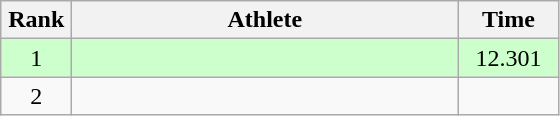<table class=wikitable style="text-align:center">
<tr>
<th width=40>Rank</th>
<th width=250>Athlete</th>
<th width=60>Time</th>
</tr>
<tr bgcolor="ccffcc">
<td>1</td>
<td align=left></td>
<td>12.301</td>
</tr>
<tr>
<td>2</td>
<td align=left></td>
<td></td>
</tr>
</table>
